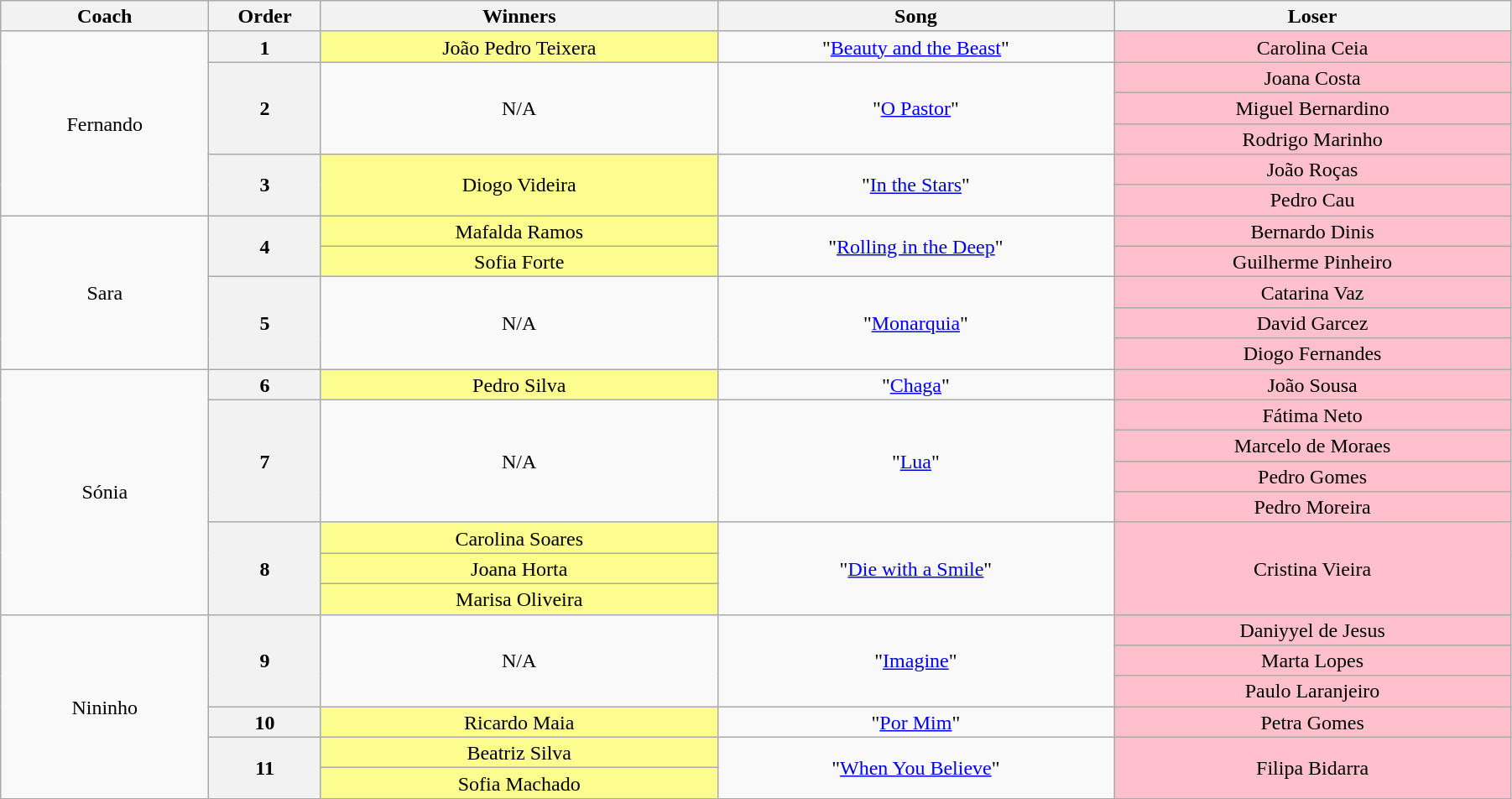<table class="wikitable" style="text-align:center; line-height:17px; width:95%">
<tr>
<th width="05%">Coach</th>
<th width="02%">Order</th>
<th width="10%">Winners</th>
<th width="10%">Song</th>
<th width="10%">Loser</th>
</tr>
<tr>
<td rowspan=6>Fernando</td>
<th>1</th>
<td style="background:#fdfc8f">João Pedro Teixera</td>
<td>"<a href='#'>Beauty and the Beast</a>"</td>
<td style="background:pink">Carolina Ceia</td>
</tr>
<tr>
<th rowspan="3">2</th>
<td rowspan="3">N/A</td>
<td rowspan="3">"<a href='#'>O Pastor</a>"</td>
<td style="background:pink">Joana Costa</td>
</tr>
<tr>
<td style="background:pink">Miguel Bernardino</td>
</tr>
<tr>
<td style="background:pink">Rodrigo Marinho</td>
</tr>
<tr>
<th rowspan="2">3</th>
<td rowspan="2" style="background:#fdfc8f">Diogo Videira</td>
<td rowspan="2">"<a href='#'>In the Stars</a>"</td>
<td style="background:pink">João Roças</td>
</tr>
<tr>
<td style="background:pink">Pedro Cau</td>
</tr>
<tr>
<td rowspan="5">Sara</td>
<th rowspan="2">4</th>
<td style="background:#fdfc8f">Mafalda Ramos</td>
<td rowspan=2>"<a href='#'>Rolling in the Deep</a>"</td>
<td style="background:pink">Bernardo Dinis</td>
</tr>
<tr>
<td style="background:#fdfc8f">Sofia Forte</td>
<td style="background:pink">Guilherme Pinheiro</td>
</tr>
<tr>
<th rowspan="3">5</th>
<td rowspan="3">N/A</td>
<td rowspan="3">"<a href='#'>Monarquia</a>"</td>
<td style="background:pink">Catarina Vaz</td>
</tr>
<tr>
<td style="background:pink">David Garcez</td>
</tr>
<tr>
<td style="background:pink">Diogo Fernandes</td>
</tr>
<tr>
<td rowspan="8">Sónia</td>
<th>6</th>
<td style="background:#fdfc8f">Pedro Silva</td>
<td>"<a href='#'>Chaga</a>"</td>
<td style="background:pink">João Sousa</td>
</tr>
<tr>
<th rowspan="4">7</th>
<td rowspan="4">N/A</td>
<td rowspan="4">"<a href='#'>Lua</a>"</td>
<td style="background:pink">Fátima Neto</td>
</tr>
<tr>
<td style="background:pink">Marcelo de Moraes</td>
</tr>
<tr>
<td style="background:pink">Pedro Gomes</td>
</tr>
<tr>
<td style="background:pink">Pedro Moreira</td>
</tr>
<tr>
<th rowspan="3">8</th>
<td style="background:#fdfc8f">Carolina Soares</td>
<td rowspan=3>"<a href='#'>Die with a Smile</a>"</td>
<td rowspan=3 style="background:pink">Cristina Vieira</td>
</tr>
<tr>
<td style="background:#fdfc8f">Joana Horta</td>
</tr>
<tr>
<td style="background:#fdfc8f">Marisa Oliveira</td>
</tr>
<tr>
<td rowspan="8">Nininho</td>
<th rowspan="3">9</th>
<td rowspan="3">N/A</td>
<td rowspan="3">"<a href='#'>Imagine</a>"</td>
<td style="background:pink">Daniyyel de Jesus</td>
</tr>
<tr>
<td style="background:pink">Marta Lopes</td>
</tr>
<tr>
<td style="background:pink">Paulo Laranjeiro</td>
</tr>
<tr>
<th>10</th>
<td style="background:#fdfc8f">Ricardo Maia</td>
<td>"<a href='#'>Por Mim</a>"</td>
<td style="background:pink">Petra Gomes</td>
</tr>
<tr>
<th rowspan="2">11</th>
<td style="background:#fdfc8f">Beatriz Silva</td>
<td rowspan="2">"<a href='#'>When You Believe</a>"</td>
<td rowspan="2" style="background:pink">Filipa Bidarra</td>
</tr>
<tr>
<td style="background:#fdfc8f">Sofia Machado</td>
</tr>
</table>
